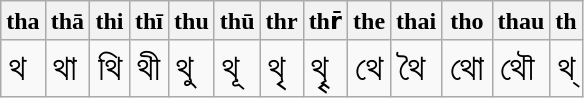<table class="wikitable">
<tr>
<th>tha</th>
<th>thā</th>
<th>thi</th>
<th>thī</th>
<th>thu</th>
<th>thū</th>
<th>thr</th>
<th>thr̄</th>
<th>the</th>
<th>thai</th>
<th>tho</th>
<th>thau</th>
<th>th</th>
</tr>
<tr style="font-size: 150%;">
<td>থ</td>
<td>থা</td>
<td>থি</td>
<td>থী</td>
<td>থু</td>
<td>থূ</td>
<td>থৃ</td>
<td>থৄ</td>
<td>থে</td>
<td>থৈ</td>
<td>থো</td>
<td>থৌ</td>
<td>থ্</td>
</tr>
</table>
